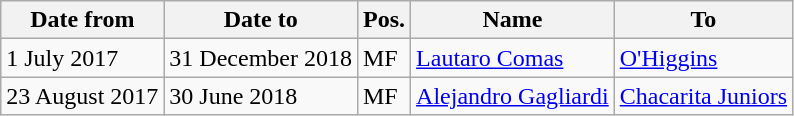<table class="wikitable">
<tr>
<th>Date from</th>
<th>Date to</th>
<th>Pos.</th>
<th>Name</th>
<th>To</th>
</tr>
<tr>
<td>1 July 2017</td>
<td>31 December 2018</td>
<td>MF</td>
<td> <a href='#'>Lautaro Comas</a></td>
<td> <a href='#'>O'Higgins</a></td>
</tr>
<tr>
<td>23 August 2017</td>
<td>30 June 2018</td>
<td>MF</td>
<td> <a href='#'>Alejandro Gagliardi</a></td>
<td> <a href='#'>Chacarita Juniors</a></td>
</tr>
</table>
